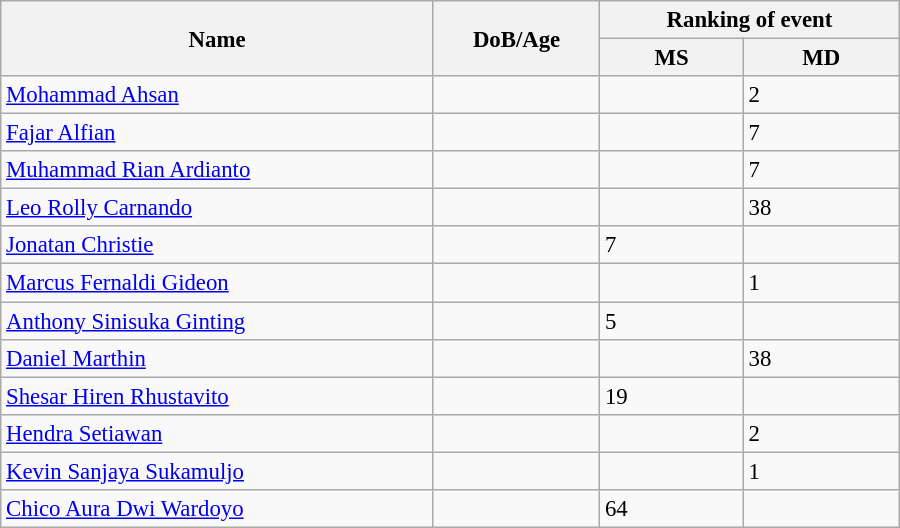<table class="wikitable"  style="width:600px; font-size:95%;">
<tr>
<th align="left" rowspan="2">Name</th>
<th align="left" rowspan="2">DoB/Age</th>
<th align="center" colspan="2">Ranking of event</th>
</tr>
<tr>
<th align="left">MS</th>
<th align="left">MD</th>
</tr>
<tr>
<td align="left"><a href='#'>Mohammad Ahsan</a></td>
<td align="left"></td>
<td></td>
<td>2</td>
</tr>
<tr>
<td align="left"><a href='#'>Fajar Alfian</a></td>
<td align="left"></td>
<td></td>
<td>7</td>
</tr>
<tr>
<td align="left"><a href='#'>Muhammad Rian Ardianto</a></td>
<td align="left"></td>
<td></td>
<td>7</td>
</tr>
<tr>
<td align="left"><a href='#'>Leo Rolly Carnando</a></td>
<td align="left"></td>
<td></td>
<td>38</td>
</tr>
<tr>
<td align="left"><a href='#'>Jonatan Christie</a></td>
<td align="left"></td>
<td>7</td>
<td></td>
</tr>
<tr>
<td align="left"><a href='#'>Marcus Fernaldi Gideon</a></td>
<td align="left"></td>
<td></td>
<td>1</td>
</tr>
<tr>
<td align="left"><a href='#'>Anthony Sinisuka Ginting</a></td>
<td align="left"></td>
<td>5</td>
<td></td>
</tr>
<tr>
<td align="left"><a href='#'>Daniel Marthin</a></td>
<td align="left"></td>
<td></td>
<td>38</td>
</tr>
<tr>
<td align="left"><a href='#'>Shesar Hiren Rhustavito</a></td>
<td align="left"></td>
<td>19</td>
<td></td>
</tr>
<tr>
<td align="left"><a href='#'>Hendra Setiawan</a></td>
<td align="left"></td>
<td></td>
<td>2</td>
</tr>
<tr>
<td align="left"><a href='#'>Kevin Sanjaya Sukamuljo</a></td>
<td align="left"></td>
<td></td>
<td>1</td>
</tr>
<tr>
<td align="left"><a href='#'>Chico Aura Dwi Wardoyo</a></td>
<td align="left"></td>
<td>64</td>
<td></td>
</tr>
</table>
